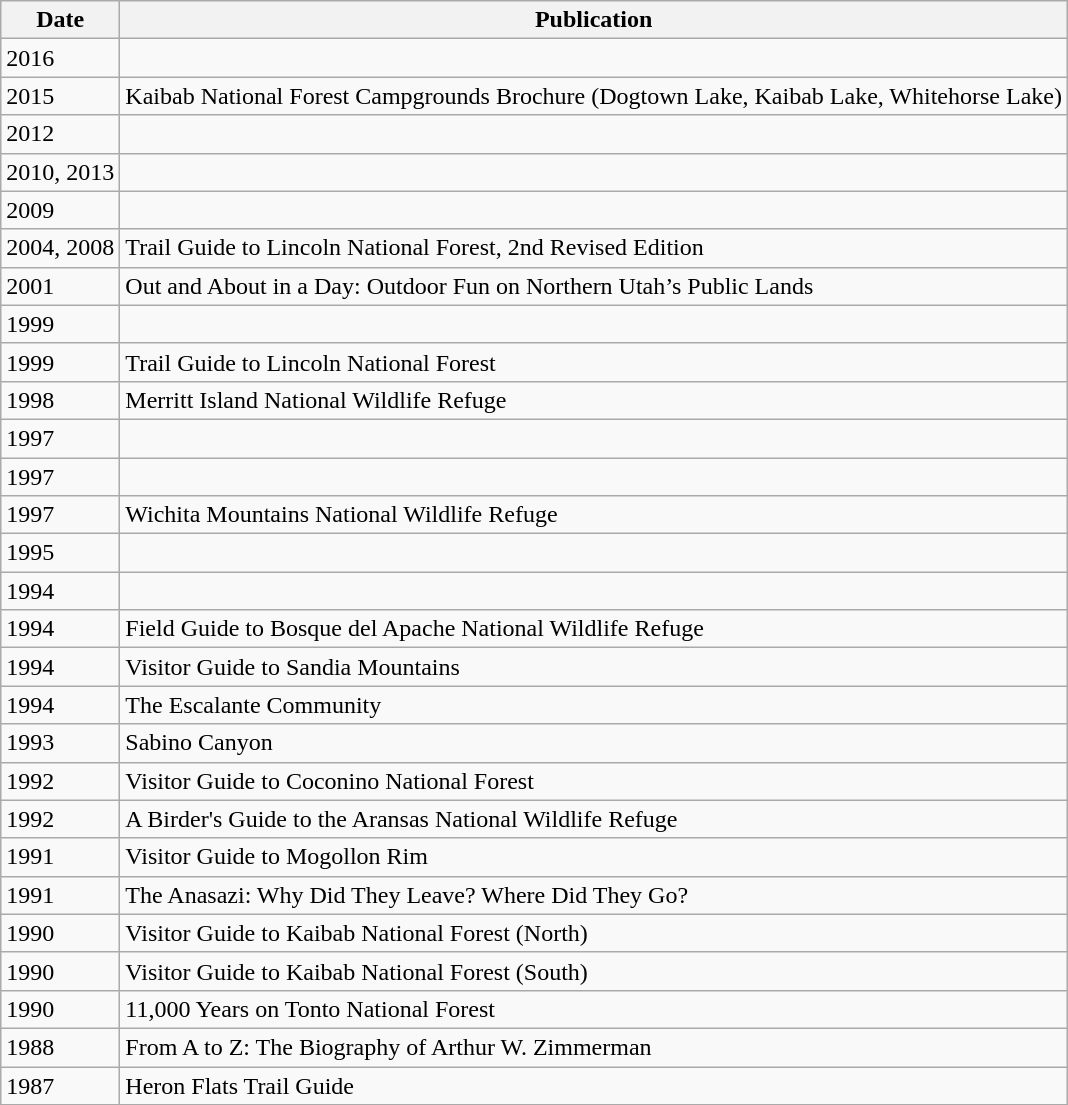<table class="wikitable">
<tr>
<th>Date</th>
<th>Publication</th>
</tr>
<tr>
<td>2016</td>
<td></td>
</tr>
<tr>
<td>2015</td>
<td>Kaibab National Forest Campgrounds Brochure (Dogtown Lake, Kaibab Lake, Whitehorse Lake)</td>
</tr>
<tr>
<td>2012</td>
<td></td>
</tr>
<tr>
<td>2010, 2013</td>
<td></td>
</tr>
<tr>
<td>2009</td>
<td></td>
</tr>
<tr>
<td>2004, 2008</td>
<td>Trail Guide to Lincoln National Forest, 2nd Revised Edition</td>
</tr>
<tr>
<td>2001</td>
<td>Out and About in a Day: Outdoor Fun on Northern Utah’s Public Lands</td>
</tr>
<tr>
<td>1999</td>
<td></td>
</tr>
<tr>
<td>1999</td>
<td>Trail Guide to Lincoln National Forest</td>
</tr>
<tr>
<td>1998</td>
<td>Merritt Island National Wildlife Refuge</td>
</tr>
<tr>
<td>1997</td>
<td></td>
</tr>
<tr>
<td>1997</td>
<td></td>
</tr>
<tr>
<td>1997</td>
<td>Wichita Mountains National Wildlife Refuge</td>
</tr>
<tr>
<td>1995</td>
<td></td>
</tr>
<tr>
<td>1994</td>
<td></td>
</tr>
<tr>
<td>1994</td>
<td>Field Guide to Bosque del Apache National Wildlife Refuge</td>
</tr>
<tr>
<td>1994</td>
<td>Visitor Guide to Sandia Mountains</td>
</tr>
<tr>
<td>1994</td>
<td>The Escalante Community</td>
</tr>
<tr>
<td>1993</td>
<td>Sabino Canyon</td>
</tr>
<tr>
<td>1992</td>
<td>Visitor Guide to Coconino National Forest</td>
</tr>
<tr>
<td>1992</td>
<td>A Birder's Guide to the Aransas National Wildlife Refuge</td>
</tr>
<tr>
<td>1991</td>
<td>Visitor Guide to Mogollon Rim</td>
</tr>
<tr>
<td>1991</td>
<td>The Anasazi: Why Did They Leave? Where Did They Go?</td>
</tr>
<tr>
<td>1990</td>
<td>Visitor Guide to Kaibab National Forest (North)</td>
</tr>
<tr>
<td>1990</td>
<td>Visitor Guide to Kaibab National Forest (South)</td>
</tr>
<tr>
<td>1990</td>
<td>11,000 Years on Tonto National Forest</td>
</tr>
<tr>
<td>1988</td>
<td>From A to Z: The Biography of Arthur W. Zimmerman</td>
</tr>
<tr>
<td>1987</td>
<td>Heron Flats Trail Guide</td>
</tr>
</table>
